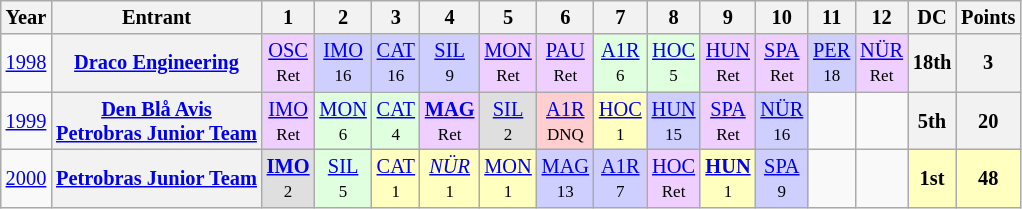<table class="wikitable" style="text-align:center; font-size:85%">
<tr>
<th>Year</th>
<th>Entrant</th>
<th>1</th>
<th>2</th>
<th>3</th>
<th>4</th>
<th>5</th>
<th>6</th>
<th>7</th>
<th>8</th>
<th>9</th>
<th>10</th>
<th>11</th>
<th>12</th>
<th>DC</th>
<th>Points</th>
</tr>
<tr>
<td><a href='#'>1998</a></td>
<th nowrap><a href='#'>Draco Engineering</a></th>
<td style="background:#EFCFFF;"><a href='#'>OSC</a><br><small>Ret</small></td>
<td style="background:#CFCFFF;"><a href='#'>IMO</a><br><small>16</small></td>
<td style="background:#CFCFFF;"><a href='#'>CAT</a><br><small>16</small></td>
<td style="background:#CFCFFF;"><a href='#'>SIL</a><br><small>9</small></td>
<td style="background:#EFCFFF;"><a href='#'>MON</a><br><small>Ret</small></td>
<td style="background:#EFCFFF;"><a href='#'>PAU</a><br><small>Ret</small></td>
<td style="background:#DFFFDF;"><a href='#'>A1R</a><br><small>6</small></td>
<td style="background:#DFFFDF;"><a href='#'>HOC</a><br><small>5</small></td>
<td style="background:#EFCFFF;"><a href='#'>HUN</a><br><small>Ret</small></td>
<td style="background:#EFCFFF;"><a href='#'>SPA</a><br><small>Ret</small></td>
<td style="background:#CFCFFF;"><a href='#'>PER</a><br><small>18</small></td>
<td style="background:#EFCFFF;"><a href='#'>NÜR</a><br><small>Ret</small></td>
<th>18th</th>
<th>3</th>
</tr>
<tr>
<td><a href='#'>1999</a></td>
<th nowrap><a href='#'>Den Blå Avis</a> <br> <a href='#'>Petrobras Junior Team</a></th>
<td style="background:#EFCFFF;"><a href='#'>IMO</a><br><small>Ret</small></td>
<td style="background:#DFFFDF;"><a href='#'>MON</a><br><small>6</small></td>
<td style="background:#DFFFDF;"><a href='#'>CAT</a><br><small>4</small></td>
<td style="background:#EFCFFF;"><strong><a href='#'>MAG</a></strong><br><small>Ret</small></td>
<td style="background:#DFDFDF;"><a href='#'>SIL</a><br><small>2</small></td>
<td style="background:#FFCFCF;"><a href='#'>A1R</a><br><small>DNQ</small></td>
<td style="background:#FFFFBF;"><a href='#'>HOC</a><br><small>1</small></td>
<td style="background:#CFCFFF;"><a href='#'>HUN</a><br><small>15</small></td>
<td style="background:#EFCFFF;"><a href='#'>SPA</a><br><small>Ret</small></td>
<td style="background:#CFCFFF;"><a href='#'>NÜR</a><br><small>16</small></td>
<td></td>
<td></td>
<th>5th</th>
<th>20</th>
</tr>
<tr>
<td><a href='#'>2000</a></td>
<th nowrap><a href='#'>Petrobras Junior Team</a></th>
<td style="background:#DFDFDF;"><strong><a href='#'>IMO</a></strong><br><small>2</small></td>
<td style="background:#DFFFDF;"><a href='#'>SIL</a><br><small>5</small></td>
<td style="background:#FFFFBF;"><a href='#'>CAT</a><br><small>1</small></td>
<td style="background:#FFFFBF;"><em><a href='#'>NÜR</a></em><br><small>1</small></td>
<td style="background:#FFFFBF;"><a href='#'>MON</a><br><small>1</small></td>
<td style="background:#CFCFFF;"><a href='#'>MAG</a><br><small>13</small></td>
<td style="background:#CFCFFF;"><a href='#'>A1R</a><br><small>7</small></td>
<td style="background:#EFCFFF;"><a href='#'>HOC</a><br><small>Ret</small></td>
<td style="background:#FFFFBF;"><strong><a href='#'>HUN</a></strong><br><small>1</small></td>
<td style="background:#CFCFFF;"><a href='#'>SPA</a><br><small>9</small></td>
<td></td>
<td></td>
<td style="background:#FFFFBF;"><strong>1st</strong></td>
<td style="background:#FFFFBF;"><strong>48</strong></td>
</tr>
</table>
